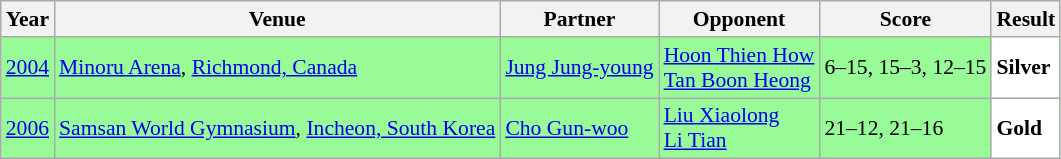<table class="sortable wikitable" style="font-size: 90%;">
<tr>
<th>Year</th>
<th>Venue</th>
<th>Partner</th>
<th>Opponent</th>
<th>Score</th>
<th>Result</th>
</tr>
<tr style="background:#98FB98">
<td align="center"><a href='#'>2004</a></td>
<td align="left"><a href='#'>Minoru Arena</a>, <a href='#'>Richmond, Canada</a></td>
<td align="left"> <a href='#'>Jung Jung-young</a></td>
<td align="left"> <a href='#'>Hoon Thien How</a> <br>  <a href='#'>Tan Boon Heong</a></td>
<td align="left">6–15, 15–3, 12–15</td>
<td style="text-align:left; background:white"> <strong>Silver</strong></td>
</tr>
<tr style="background:#98FB98">
<td align="center"><a href='#'>2006</a></td>
<td align="left"><a href='#'>Samsan World Gymnasium</a>, <a href='#'>Incheon, South Korea</a></td>
<td align="left"> <a href='#'>Cho Gun-woo</a></td>
<td align="left"> <a href='#'>Liu Xiaolong</a> <br>  <a href='#'>Li Tian</a></td>
<td align="left">21–12, 21–16</td>
<td style="text-align:left; background:white"> <strong>Gold</strong></td>
</tr>
</table>
